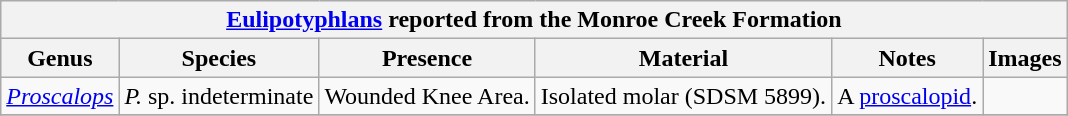<table class="wikitable" align="center">
<tr>
<th colspan="6" align="center"><strong><a href='#'>Eulipotyphlans</a> reported from the Monroe Creek Formation</strong></th>
</tr>
<tr>
<th>Genus</th>
<th>Species</th>
<th>Presence</th>
<th><strong>Material</strong></th>
<th>Notes</th>
<th>Images</th>
</tr>
<tr>
<td><em><a href='#'>Proscalops</a></em></td>
<td><em>P.</em> sp. indeterminate</td>
<td>Wounded Knee Area.</td>
<td>Isolated molar (SDSM 5899).</td>
<td>A <a href='#'>proscalopid</a>.</td>
<td></td>
</tr>
<tr>
</tr>
</table>
